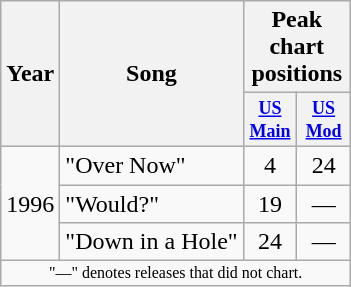<table class="wikitable">
<tr>
<th rowspan="2">Year</th>
<th rowspan="2">Song</th>
<th colspan="2">Peak chart positions</th>
</tr>
<tr>
<th style="width:2.5em;font-size:75%"><a href='#'>US Main</a><br></th>
<th style="width:2.5em;font-size:75%"><a href='#'>US Mod</a><br></th>
</tr>
<tr>
<td rowspan="3">1996</td>
<td align="left">"Over Now"</td>
<td align="center">4</td>
<td align="center">24</td>
</tr>
<tr>
<td align="left">"Would?"</td>
<td align="center">19</td>
<td align="center">—</td>
</tr>
<tr>
<td align="left">"Down in a Hole"</td>
<td align="center">24</td>
<td align="center">—</td>
</tr>
<tr>
<td align="center" colspan="4" style="font-size: 8pt">"—" denotes releases that did not chart.</td>
</tr>
</table>
